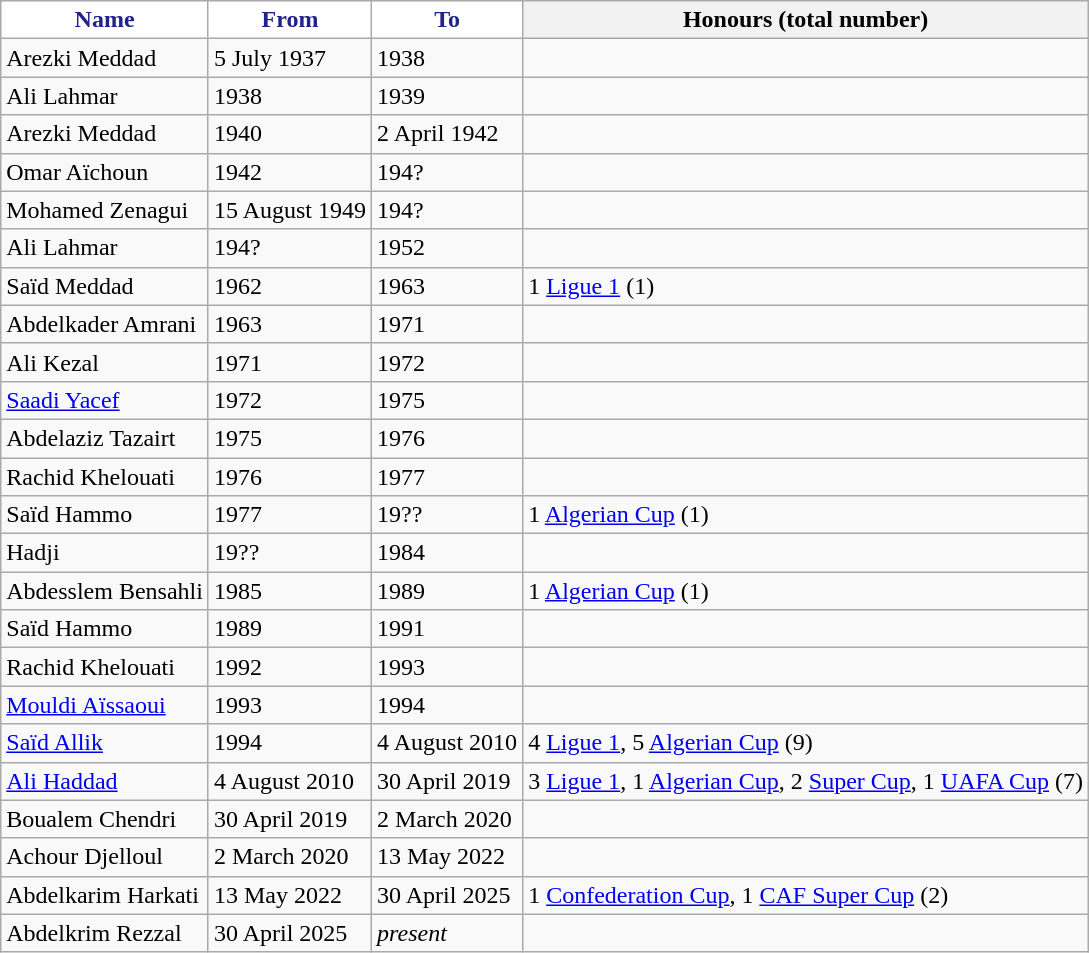<table class="wikitable" style="text-align: left">
<tr>
<th style="color:#22228B; background:#FFFFFF;">Name</th>
<th style="color:#22228B; background:#FFFFFF;">From</th>
<th style="color:#22228B; background:#FFFFFF;">To</th>
<th scope=col class="unsortable">Honours (total number)</th>
</tr>
<tr>
<td> Arezki Meddad</td>
<td align=left>5 July 1937</td>
<td align=left>1938</td>
<td></td>
</tr>
<tr>
<td> Ali Lahmar</td>
<td align=left>1938</td>
<td align=left>1939</td>
<td></td>
</tr>
<tr>
<td> Arezki Meddad</td>
<td align=left>1940</td>
<td align=left>2 April 1942</td>
<td></td>
</tr>
<tr>
<td> Omar Aïchoun</td>
<td align=left>1942</td>
<td align=left>194?</td>
<td></td>
</tr>
<tr>
<td> Mohamed Zenagui</td>
<td align=left>15 August 1949</td>
<td align=left>194?</td>
<td></td>
</tr>
<tr>
<td> Ali Lahmar</td>
<td align=left>194?</td>
<td align=left>1952</td>
<td></td>
</tr>
<tr>
<td> Saïd Meddad</td>
<td align=left>1962</td>
<td align=left>1963</td>
<td>1 <a href='#'>Ligue 1</a> (1)</td>
</tr>
<tr>
<td> Abdelkader Amrani</td>
<td align=left>1963</td>
<td align=left>1971</td>
<td></td>
</tr>
<tr>
<td> Ali Kezal</td>
<td align=left>1971</td>
<td align=left>1972</td>
<td></td>
</tr>
<tr>
<td> <a href='#'>Saadi Yacef</a></td>
<td align=left>1972</td>
<td align=left>1975</td>
<td></td>
</tr>
<tr>
<td> Abdelaziz Tazairt</td>
<td align=left>1975</td>
<td align=left>1976</td>
<td></td>
</tr>
<tr>
<td> Rachid Khelouati</td>
<td align=left>1976</td>
<td align=left>1977</td>
<td></td>
</tr>
<tr>
<td> Saïd Hammo</td>
<td align=left>1977</td>
<td align=left>19??</td>
<td>1 <a href='#'>Algerian Cup</a> (1)</td>
</tr>
<tr>
<td> Hadji</td>
<td align=left>19??</td>
<td align=left>1984</td>
<td></td>
</tr>
<tr>
<td> Abdesslem Bensahli</td>
<td align=left>1985</td>
<td align=left>1989</td>
<td>1 <a href='#'>Algerian Cup</a> (1)</td>
</tr>
<tr>
<td> Saïd Hammo</td>
<td align=left>1989</td>
<td align=left>1991</td>
<td></td>
</tr>
<tr>
<td> Rachid Khelouati</td>
<td align=left>1992</td>
<td align=left>1993</td>
<td></td>
</tr>
<tr>
<td> <a href='#'>Mouldi Aïssaoui</a></td>
<td align=left>1993</td>
<td align=left>1994</td>
<td></td>
</tr>
<tr>
<td> <a href='#'>Saïd Allik</a></td>
<td align=left>1994</td>
<td align=left>4 August 2010</td>
<td>4 <a href='#'>Ligue 1</a>, 5 <a href='#'>Algerian Cup</a> (9)</td>
</tr>
<tr>
<td> <a href='#'>Ali Haddad</a></td>
<td align=left>4 August 2010</td>
<td align=left>30 April 2019</td>
<td>3 <a href='#'>Ligue 1</a>, 1 <a href='#'>Algerian Cup</a>, 2 <a href='#'>Super Cup</a>, 1 <a href='#'>UAFA Cup</a> (7)</td>
</tr>
<tr>
<td> Boualem Chendri</td>
<td align=left>30 April 2019</td>
<td align=left>2 March 2020</td>
<td></td>
</tr>
<tr>
<td> Achour Djelloul</td>
<td align=left>2 March 2020</td>
<td align=left>13 May 2022</td>
<td></td>
</tr>
<tr>
<td> Abdelkarim Harkati</td>
<td align=left>13 May 2022</td>
<td align=left>30 April 2025</td>
<td>1 <a href='#'>Confederation Cup</a>, 1 <a href='#'>CAF Super Cup</a> (2)</td>
</tr>
<tr>
<td> Abdelkrim Rezzal</td>
<td align=left>30 April 2025</td>
<td align=left><em>present</em></td>
<td></td>
</tr>
</table>
